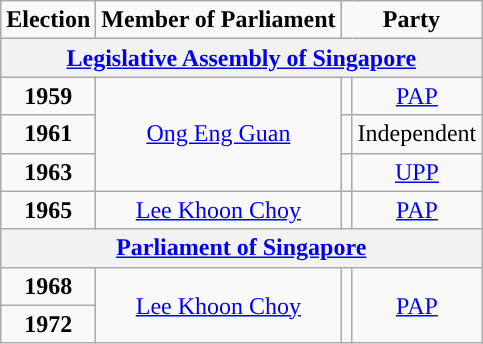<table class="wikitable" align="center" style="text-align:center">
<tr>
<td><strong>Election </strong></td>
<td><strong>Member of Parliament</strong></td>
<td colspan="2"><strong>Party</strong></td>
</tr>
<tr>
<th colspan="4"><a href='#'>Legislative Assembly of Singapore</a></th>
</tr>
<tr>
<td><strong>1959</strong></td>
<td rowspan="3"><a href='#'>Ong Eng Guan</a></td>
<td></td>
<td><a href='#'>PAP</a></td>
</tr>
<tr>
<td><strong>1961</strong></td>
<td></td>
<td>Independent</td>
</tr>
<tr>
<td><strong>1963</strong></td>
<td></td>
<td><a href='#'>UPP</a></td>
</tr>
<tr>
<td><strong>1965</strong></td>
<td><a href='#'>Lee Khoon Choy</a></td>
<td rowspan="1"></td>
<td><a href='#'>PAP</a></td>
</tr>
<tr>
<th colspan="4"><a href='#'>Parliament of Singapore</a></th>
</tr>
<tr>
<td><strong>1968</strong></td>
<td rowspan="2"><a href='#'>Lee Khoon Choy</a></td>
<td rowspan="2"></td>
<td rowspan="2"><a href='#'>PAP</a></td>
</tr>
<tr>
<td><strong>1972</strong></td>
</tr>
</table>
